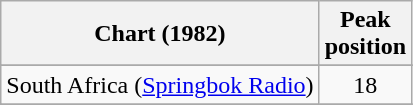<table class="wikitable sortable">
<tr>
<th>Chart (1982)</th>
<th>Peak<br>position</th>
</tr>
<tr>
</tr>
<tr>
<td>South Africa (<a href='#'>Springbok Radio</a>)</td>
<td align="center">18</td>
</tr>
<tr>
</tr>
<tr>
</tr>
</table>
